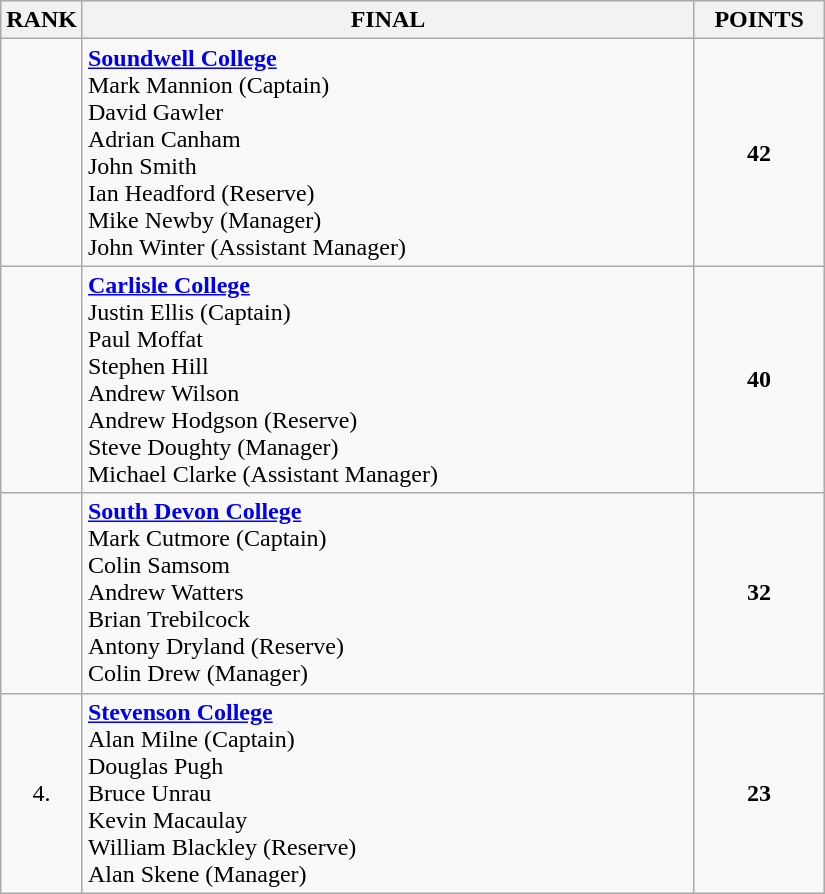<table class="wikitable">
<tr style="background:#efefef;">
<th>RANK</th>
<th align="center" style="width: 25em">FINAL</th>
<th align="center" style="width: 5em">POINTS</th>
</tr>
<tr>
<td align="center"></td>
<td><strong> <a href='#'>Soundwell College</a></strong><br>Mark Mannion (Captain)<br>David Gawler<br>Adrian Canham<br>John Smith<br>Ian Headford (Reserve)<br>Mike Newby (Manager)<br>John Winter (Assistant Manager)</td>
<td align="center"><strong>42</strong></td>
</tr>
<tr>
<td align="center"></td>
<td><strong> <a href='#'>Carlisle College</a></strong><br>Justin Ellis (Captain)<br>Paul Moffat<br>Stephen Hill<br>Andrew Wilson<br>Andrew Hodgson (Reserve)<br>Steve Doughty (Manager)<br>Michael Clarke (Assistant Manager)</td>
<td align="center"><strong>40</strong></td>
</tr>
<tr>
<td align="center"></td>
<td><strong> <a href='#'>South Devon College</a></strong><br>Mark Cutmore (Captain)<br>Colin Samsom<br>Andrew Watters<br>Brian Trebilcock<br>Antony Dryland (Reserve)<br>Colin Drew (Manager)</td>
<td align="center"><strong>32</strong></td>
</tr>
<tr>
<td align="center">4.</td>
<td><strong> <a href='#'>Stevenson College</a></strong><br>Alan Milne (Captain)<br>Douglas Pugh<br>Bruce Unrau<br>Kevin Macaulay<br>William Blackley (Reserve)<br>Alan Skene (Manager)</td>
<td align="center"><strong>23</strong></td>
</tr>
</table>
